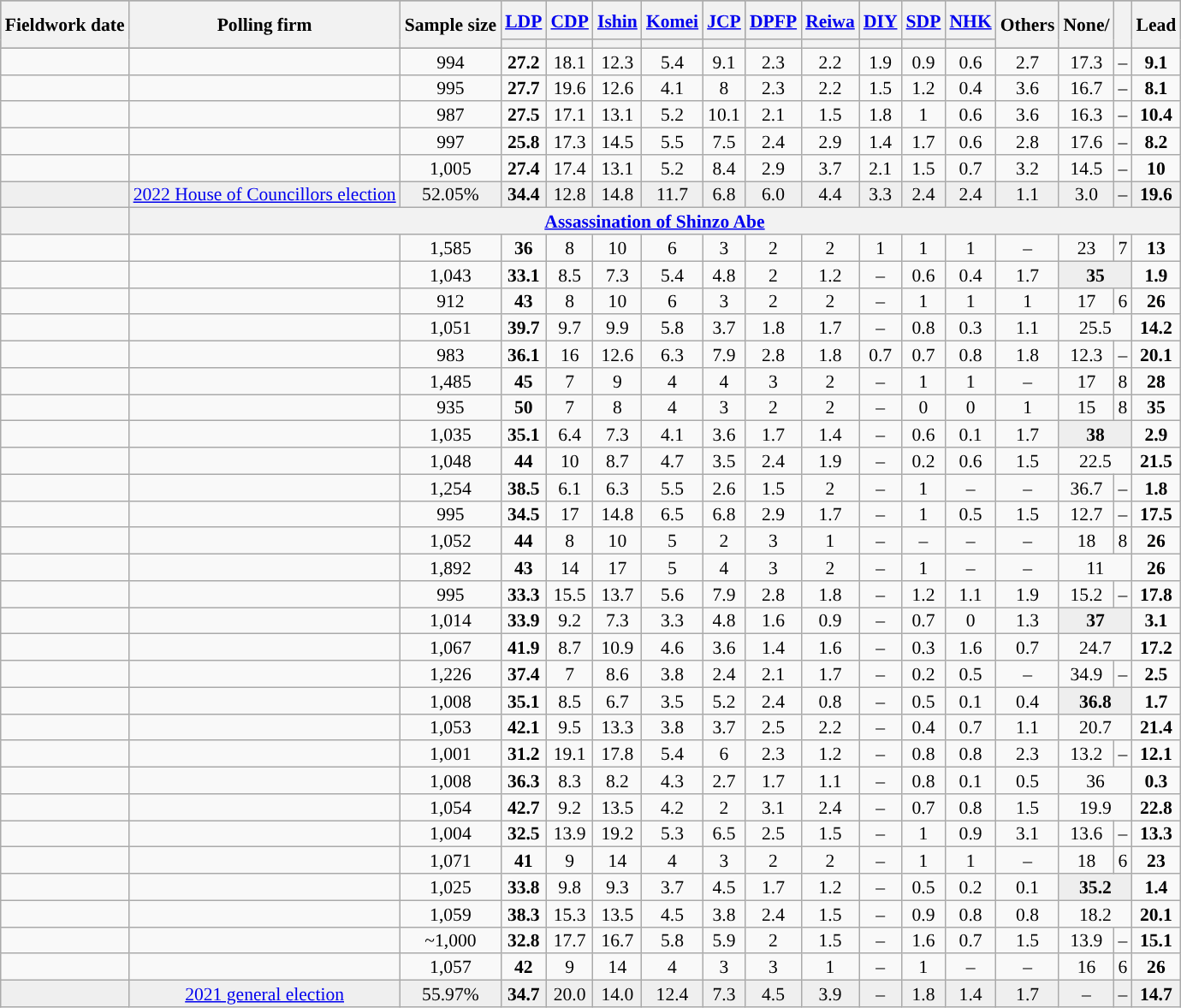<table class="wikitable mw-datatable sortable mw-collapsible mw-collapsed" style="text-align:center;font-size:90%;line-height:14px;">
<tr style="height:30px; background-color:#8B8B8B">
<th rowspan="2" class="unsortable">Fieldwork date</th>
<th rowspan="2" class="unsortable">Polling firm</th>
<th rowspan="2" class="unsortable">Sample size</th>
<th class="unsortable"><a href='#'>LDP</a></th>
<th class="unsortable"><a href='#'>CDP</a></th>
<th class="unsortable"><a href='#'>Ishin</a></th>
<th class="unsortable"><a href='#'>Komei</a></th>
<th class="unsortable"><a href='#'>JCP</a></th>
<th class="unsortable"><a href='#'>DPFP</a></th>
<th class="unsortable"><a href='#'>Reiwa</a></th>
<th class="unsortable"><a href='#'>DIY</a></th>
<th class="unsortable"><a href='#'>SDP</a></th>
<th class="unsortable"><a href='#'>NHK</a></th>
<th rowspan="2" class="unsortable">Others</th>
<th rowspan="2" class="unsortable">None/</th>
<th rowspan="2" class="unsortable"></th>
<th rowspan="2" class="unsortable">Lead</th>
</tr>
<tr>
<th data-sort-type="number" style="background:"></th>
<th data-sort-type="number" style="background:"></th>
<th data-sort-type="number" style="background:"></th>
<th data-sort-type="number" style="background:"></th>
<th data-sort-type="number" style="background:"></th>
<th data-sort-type="number" style="background:"></th>
<th data-sort-type="number" style="background:"></th>
<th data-sort-type="number" style="background:"></th>
<th data-sort-type="number" style="background:"></th>
<th data-sort-type="number" style="background:"></th>
</tr>
<tr>
<td></td>
<td></td>
<td>994</td>
<td><strong>27.2</strong></td>
<td>18.1</td>
<td>12.3</td>
<td>5.4</td>
<td>9.1</td>
<td>2.3</td>
<td>2.2</td>
<td>1.9</td>
<td>0.9</td>
<td>0.6</td>
<td>2.7</td>
<td>17.3</td>
<td>–</td>
<td style="background:"><strong>9.1</strong></td>
</tr>
<tr>
<td></td>
<td></td>
<td>995</td>
<td><strong>27.7</strong></td>
<td>19.6</td>
<td>12.6</td>
<td>4.1</td>
<td>8</td>
<td>2.3</td>
<td>2.2</td>
<td>1.5</td>
<td>1.2</td>
<td>0.4</td>
<td>3.6</td>
<td>16.7</td>
<td>–</td>
<td style="background:"><strong>8.1</strong></td>
</tr>
<tr>
<td></td>
<td></td>
<td>987</td>
<td><strong>27.5</strong></td>
<td>17.1</td>
<td>13.1</td>
<td>5.2</td>
<td>10.1</td>
<td>2.1</td>
<td>1.5</td>
<td>1.8</td>
<td>1</td>
<td>0.6</td>
<td>3.6</td>
<td>16.3</td>
<td>–</td>
<td style="background:"><strong>10.4</strong></td>
</tr>
<tr>
<td></td>
<td></td>
<td>997</td>
<td><strong>25.8</strong></td>
<td>17.3</td>
<td>14.5</td>
<td>5.5</td>
<td>7.5</td>
<td>2.4</td>
<td>2.9</td>
<td>1.4</td>
<td>1.7</td>
<td>0.6</td>
<td>2.8</td>
<td>17.6</td>
<td>–</td>
<td style="background:"><strong>8.2</strong></td>
</tr>
<tr>
<td></td>
<td></td>
<td>1,005</td>
<td><strong>27.4</strong></td>
<td>17.4</td>
<td>13.1</td>
<td>5.2</td>
<td>8.4</td>
<td>2.9</td>
<td>3.7</td>
<td>2.1</td>
<td>1.5</td>
<td>0.7</td>
<td>3.2</td>
<td>14.5</td>
<td>–</td>
<td style="background:"><strong>10</strong></td>
</tr>
<tr style="background:#EFEFEF;">
<td></td>
<td><a href='#'>2022 House of Councillors election</a></td>
<td>52.05%</td>
<td><strong>34.4</strong></td>
<td>12.8</td>
<td>14.8</td>
<td>11.7</td>
<td>6.8</td>
<td>6.0</td>
<td>4.4</td>
<td>3.3</td>
<td>2.4</td>
<td>2.4</td>
<td>1.1</td>
<td>3.0</td>
<td>–</td>
<td style="background:"><strong>19.6</strong></td>
</tr>
<tr>
<th></th>
<th colspan="16"><a href='#'>Assassination of Shinzo Abe</a></th>
</tr>
<tr>
<td></td>
<td></td>
<td>1,585</td>
<td><strong>36</strong></td>
<td>8</td>
<td>10</td>
<td>6</td>
<td>3</td>
<td>2</td>
<td>2</td>
<td>1</td>
<td>1</td>
<td>1</td>
<td>–</td>
<td>23</td>
<td>7</td>
<td style="background:"><strong>13</strong></td>
</tr>
<tr>
<td></td>
<td></td>
<td>1,043</td>
<td><strong>33.1</strong></td>
<td>8.5</td>
<td>7.3</td>
<td>5.4</td>
<td>4.8</td>
<td>2</td>
<td>1.2</td>
<td>–</td>
<td>0.6</td>
<td>0.4</td>
<td>1.7</td>
<td colspan="2" style="background:#EEEEEE;"><strong>35</strong></td>
<td style="background:"><strong>1.9</strong></td>
</tr>
<tr>
<td></td>
<td></td>
<td>912</td>
<td><strong>43</strong></td>
<td>8</td>
<td>10</td>
<td>6</td>
<td>3</td>
<td>2</td>
<td>2</td>
<td>–</td>
<td>1</td>
<td>1</td>
<td>1</td>
<td>17</td>
<td>6</td>
<td style="background:"><strong>26</strong></td>
</tr>
<tr>
<td></td>
<td></td>
<td>1,051</td>
<td><strong>39.7</strong></td>
<td>9.7</td>
<td>9.9</td>
<td>5.8</td>
<td>3.7</td>
<td>1.8</td>
<td>1.7</td>
<td>–</td>
<td>0.8</td>
<td>0.3</td>
<td>1.1</td>
<td colspan="2">25.5</td>
<td style="background:"><strong>14.2</strong></td>
</tr>
<tr>
<td></td>
<td></td>
<td>983</td>
<td><strong>36.1</strong></td>
<td>16</td>
<td>12.6</td>
<td>6.3</td>
<td>7.9</td>
<td>2.8</td>
<td>1.8</td>
<td>0.7</td>
<td>0.7</td>
<td>0.8</td>
<td>1.8</td>
<td>12.3</td>
<td>–</td>
<td style="background:"><strong>20.1</strong></td>
</tr>
<tr>
<td></td>
<td></td>
<td>1,485</td>
<td><strong>45</strong></td>
<td>7</td>
<td>9</td>
<td>4</td>
<td>4</td>
<td>3</td>
<td>2</td>
<td>–</td>
<td>1</td>
<td>1</td>
<td>–</td>
<td>17</td>
<td>8</td>
<td style="background:"><strong>28</strong></td>
</tr>
<tr>
<td></td>
<td></td>
<td>935</td>
<td><strong>50</strong></td>
<td>7</td>
<td>8</td>
<td>4</td>
<td>3</td>
<td>2</td>
<td>2</td>
<td>–</td>
<td>0</td>
<td>0</td>
<td>1</td>
<td>15</td>
<td>8</td>
<td style="background:"><strong>35</strong></td>
</tr>
<tr>
<td></td>
<td></td>
<td>1,035</td>
<td><strong>35.1</strong></td>
<td>6.4</td>
<td>7.3</td>
<td>4.1</td>
<td>3.6</td>
<td>1.7</td>
<td>1.4</td>
<td>–</td>
<td>0.6</td>
<td>0.1</td>
<td>1.7</td>
<td colspan="2" style="background:#EEEEEE;"><strong>38</strong></td>
<td style="background:"><strong>2.9</strong></td>
</tr>
<tr>
<td></td>
<td></td>
<td>1,048</td>
<td><strong>44</strong></td>
<td>10</td>
<td>8.7</td>
<td>4.7</td>
<td>3.5</td>
<td>2.4</td>
<td>1.9</td>
<td>–</td>
<td>0.2</td>
<td>0.6</td>
<td>1.5</td>
<td colspan="2">22.5</td>
<td style="background:"><strong>21.5</strong></td>
</tr>
<tr>
<td></td>
<td></td>
<td>1,254</td>
<td><strong>38.5</strong></td>
<td>6.1</td>
<td>6.3</td>
<td>5.5</td>
<td>2.6</td>
<td>1.5</td>
<td>2</td>
<td>–</td>
<td>1</td>
<td>–</td>
<td>–</td>
<td>36.7</td>
<td>–</td>
<td style="background:"><strong>1.8</strong></td>
</tr>
<tr>
<td></td>
<td></td>
<td>995</td>
<td><strong>34.5</strong></td>
<td>17</td>
<td>14.8</td>
<td>6.5</td>
<td>6.8</td>
<td>2.9</td>
<td>1.7</td>
<td>–</td>
<td>1</td>
<td>0.5</td>
<td>1.5</td>
<td>12.7</td>
<td>–</td>
<td style="background:"><strong>17.5</strong></td>
</tr>
<tr>
<td></td>
<td></td>
<td>1,052</td>
<td><strong>44</strong></td>
<td>8</td>
<td>10</td>
<td>5</td>
<td>2</td>
<td>3</td>
<td>1</td>
<td>–</td>
<td>–</td>
<td>–</td>
<td>–</td>
<td>18</td>
<td>8</td>
<td style="background:"><strong>26</strong></td>
</tr>
<tr>
<td></td>
<td></td>
<td>1,892</td>
<td><strong>43</strong></td>
<td>14</td>
<td>17</td>
<td>5</td>
<td>4</td>
<td>3</td>
<td>2</td>
<td>–</td>
<td>1</td>
<td>–</td>
<td>–</td>
<td colspan="2">11</td>
<td style="background:"><strong>26</strong></td>
</tr>
<tr>
<td></td>
<td></td>
<td>995</td>
<td><strong>33.3</strong></td>
<td>15.5</td>
<td>13.7</td>
<td>5.6</td>
<td>7.9</td>
<td>2.8</td>
<td>1.8</td>
<td>–</td>
<td>1.2</td>
<td>1.1</td>
<td>1.9</td>
<td>15.2</td>
<td>–</td>
<td style="background:"><strong>17.8</strong></td>
</tr>
<tr>
<td></td>
<td></td>
<td>1,014</td>
<td><strong>33.9</strong></td>
<td>9.2</td>
<td>7.3</td>
<td>3.3</td>
<td>4.8</td>
<td>1.6</td>
<td>0.9</td>
<td>–</td>
<td>0.7</td>
<td>0</td>
<td>1.3</td>
<td colspan="2" style="background:#EEEEEE;"><strong>37</strong></td>
<td style="background:"><strong>3.1</strong></td>
</tr>
<tr>
<td></td>
<td></td>
<td>1,067</td>
<td><strong>41.9</strong></td>
<td>8.7</td>
<td>10.9</td>
<td>4.6</td>
<td>3.6</td>
<td>1.4</td>
<td>1.6</td>
<td>–</td>
<td>0.3</td>
<td>1.6</td>
<td>0.7</td>
<td colspan="2">24.7</td>
<td style="background:"><strong>17.2</strong></td>
</tr>
<tr>
<td></td>
<td></td>
<td>1,226</td>
<td><strong>37.4</strong></td>
<td>7</td>
<td>8.6</td>
<td>3.8</td>
<td>2.4</td>
<td>2.1</td>
<td>1.7</td>
<td>–</td>
<td>0.2</td>
<td>0.5</td>
<td>–</td>
<td>34.9</td>
<td>–</td>
<td style="background:"><strong>2.5</strong></td>
</tr>
<tr>
<td></td>
<td></td>
<td>1,008</td>
<td><strong>35.1</strong></td>
<td>8.5</td>
<td>6.7</td>
<td>3.5</td>
<td>5.2</td>
<td>2.4</td>
<td>0.8</td>
<td>–</td>
<td>0.5</td>
<td>0.1</td>
<td>0.4</td>
<td colspan="2" style="background:#EEEEEE;"><strong>36.8</strong></td>
<td style="background:"><strong>1.7</strong></td>
</tr>
<tr>
<td></td>
<td></td>
<td>1,053</td>
<td><strong>42.1</strong></td>
<td>9.5</td>
<td>13.3</td>
<td>3.8</td>
<td>3.7</td>
<td>2.5</td>
<td>2.2</td>
<td>–</td>
<td>0.4</td>
<td>0.7</td>
<td>1.1</td>
<td colspan="2">20.7</td>
<td style="background:"><strong>21.4</strong></td>
</tr>
<tr>
<td></td>
<td></td>
<td>1,001</td>
<td><strong>31.2</strong></td>
<td>19.1</td>
<td>17.8</td>
<td>5.4</td>
<td>6</td>
<td>2.3</td>
<td>1.2</td>
<td>–</td>
<td>0.8</td>
<td>0.8</td>
<td>2.3</td>
<td>13.2</td>
<td>–</td>
<td style="background:"><strong>12.1</strong></td>
</tr>
<tr>
<td></td>
<td></td>
<td>1,008</td>
<td><strong>36.3</strong></td>
<td>8.3</td>
<td>8.2</td>
<td>4.3</td>
<td>2.7</td>
<td>1.7</td>
<td>1.1</td>
<td>–</td>
<td>0.8</td>
<td>0.1</td>
<td>0.5</td>
<td colspan="2">36</td>
<td style="background:"><strong>0.3</strong></td>
</tr>
<tr>
<td></td>
<td></td>
<td>1,054</td>
<td><strong>42.7</strong></td>
<td>9.2</td>
<td>13.5</td>
<td>4.2</td>
<td>2</td>
<td>3.1</td>
<td>2.4</td>
<td>–</td>
<td>0.7</td>
<td>0.8</td>
<td>1.5</td>
<td colspan="2">19.9</td>
<td style="background:"><strong>22.8</strong></td>
</tr>
<tr>
<td></td>
<td></td>
<td>1,004</td>
<td><strong>32.5</strong></td>
<td>13.9</td>
<td>19.2</td>
<td>5.3</td>
<td>6.5</td>
<td>2.5</td>
<td>1.5</td>
<td>–</td>
<td>1</td>
<td>0.9</td>
<td>3.1</td>
<td>13.6</td>
<td>–</td>
<td style="background:"><strong>13.3</strong></td>
</tr>
<tr>
<td></td>
<td></td>
<td>1,071</td>
<td><strong>41</strong></td>
<td>9</td>
<td>14</td>
<td>4</td>
<td>3</td>
<td>2</td>
<td>2</td>
<td>–</td>
<td>1</td>
<td>1</td>
<td>–</td>
<td>18</td>
<td>6</td>
<td style="background:"><strong>23</strong></td>
</tr>
<tr>
<td></td>
<td></td>
<td>1,025</td>
<td><strong>33.8</strong></td>
<td>9.8</td>
<td>9.3</td>
<td>3.7</td>
<td>4.5</td>
<td>1.7</td>
<td>1.2</td>
<td>–</td>
<td>0.5</td>
<td>0.2</td>
<td>0.1</td>
<td colspan="2" style="background:#EEEEEE;"><strong>35.2</strong></td>
<td style="background:"><strong>1.4</strong></td>
</tr>
<tr>
<td></td>
<td></td>
<td>1,059</td>
<td><strong>38.3</strong></td>
<td>15.3</td>
<td>13.5</td>
<td>4.5</td>
<td>3.8</td>
<td>2.4</td>
<td>1.5</td>
<td>–</td>
<td>0.9</td>
<td>0.8</td>
<td>0.8</td>
<td colspan="2">18.2</td>
<td style="background:"><strong>20.1</strong></td>
</tr>
<tr>
<td></td>
<td></td>
<td>~1,000</td>
<td><strong>32.8</strong></td>
<td>17.7</td>
<td>16.7</td>
<td>5.8</td>
<td>5.9</td>
<td>2</td>
<td>1.5</td>
<td>–</td>
<td>1.6</td>
<td>0.7</td>
<td>1.5</td>
<td>13.9</td>
<td>–</td>
<td style="background:"><strong>15.1</strong></td>
</tr>
<tr>
<td></td>
<td></td>
<td>1,057</td>
<td><strong>42</strong></td>
<td>9</td>
<td>14</td>
<td>4</td>
<td>3</td>
<td>3</td>
<td>1</td>
<td>–</td>
<td>1</td>
<td>–</td>
<td>–</td>
<td>16</td>
<td>6</td>
<td style="background:"><strong>26</strong></td>
</tr>
<tr style="background:#EFEFEF;">
<td></td>
<td><a href='#'>2021 general election</a></td>
<td>55.97%</td>
<td><strong>34.7</strong></td>
<td>20.0</td>
<td>14.0</td>
<td>12.4</td>
<td>7.3</td>
<td>4.5</td>
<td>3.9</td>
<td>–</td>
<td>1.8</td>
<td>1.4</td>
<td>1.7</td>
<td>–</td>
<td>–</td>
<td style="background:"><strong>14.7</strong></td>
</tr>
</table>
